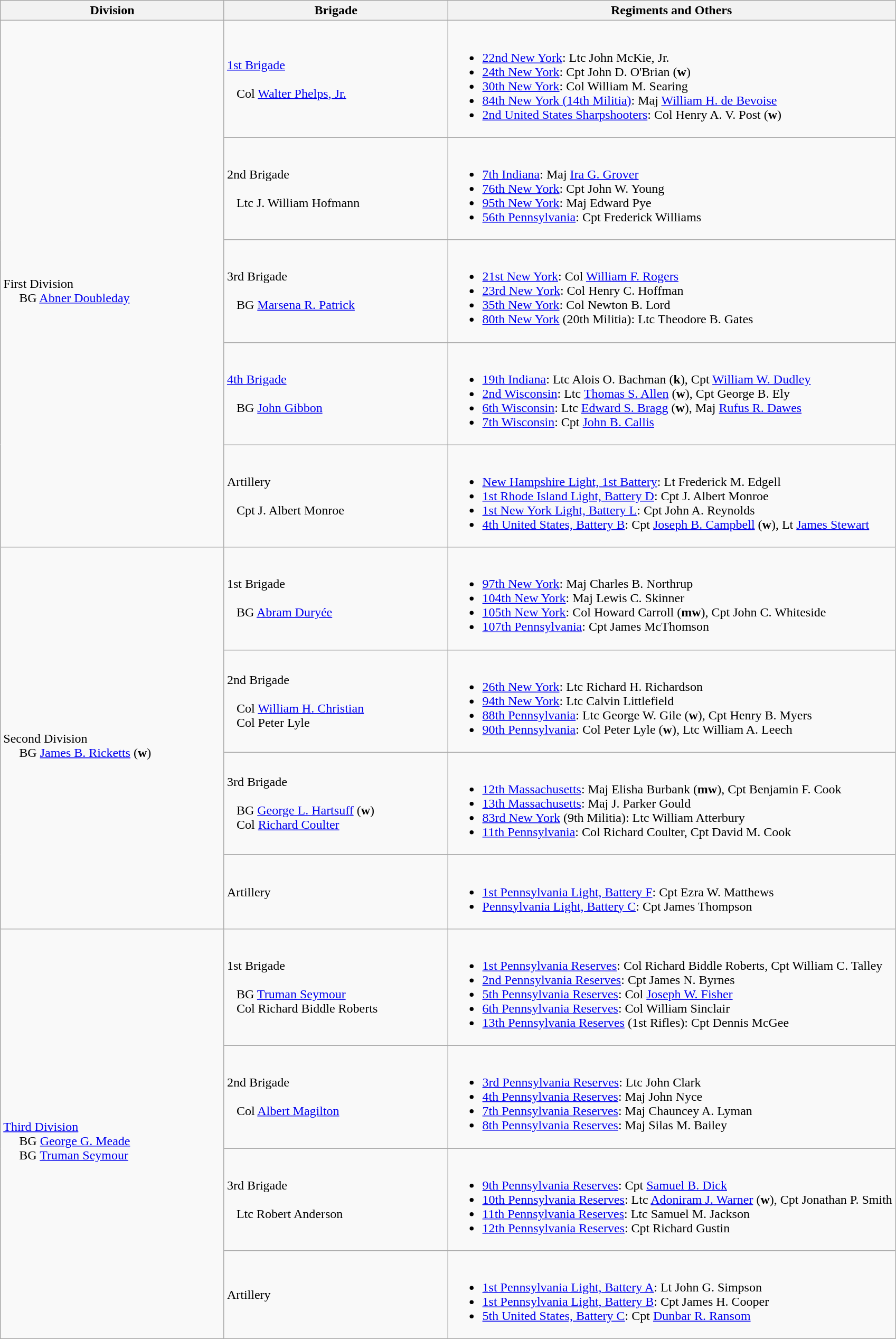<table class="wikitable">
<tr>
<th width=25%>Division</th>
<th width=25%>Brigade</th>
<th>Regiments and Others</th>
</tr>
<tr>
<td rowspan=5><br>First Division
<br>    
BG <a href='#'>Abner Doubleday</a></td>
<td><a href='#'>1st Brigade</a><br><br>  
Col <a href='#'>Walter Phelps, Jr.</a></td>
<td><br><ul><li><a href='#'>22nd New York</a>: Ltc John McKie, Jr.</li><li><a href='#'>24th New York</a>: Cpt John D. O'Brian (<strong>w</strong>)</li><li><a href='#'>30th New York</a>: Col William M. Searing</li><li><a href='#'>84th New York (14th Militia)</a>: Maj <a href='#'>William H. de Bevoise</a></li><li><a href='#'>2nd United States Sharpshooters</a>: Col Henry A. V. Post (<strong>w</strong>)</li></ul></td>
</tr>
<tr>
<td>2nd Brigade<br><br>  
Ltc J. William Hofmann</td>
<td><br><ul><li><a href='#'>7th Indiana</a>: Maj <a href='#'>Ira G. Grover</a></li><li><a href='#'>76th New York</a>: Cpt John W. Young</li><li><a href='#'>95th New York</a>: Maj Edward Pye</li><li><a href='#'>56th Pennsylvania</a>: Cpt Frederick Williams</li></ul></td>
</tr>
<tr>
<td>3rd Brigade<br><br>  
BG <a href='#'>Marsena R. Patrick</a></td>
<td><br><ul><li><a href='#'>21st New York</a>: Col <a href='#'>William F. Rogers</a></li><li><a href='#'>23rd New York</a>: Col Henry C. Hoffman</li><li><a href='#'>35th New York</a>: Col Newton B. Lord</li><li><a href='#'>80th New York</a> (20th Militia): Ltc Theodore B. Gates</li></ul></td>
</tr>
<tr>
<td><a href='#'>4th Brigade</a><br><br>  
BG <a href='#'>John Gibbon</a></td>
<td><br><ul><li><a href='#'>19th Indiana</a>: Ltc Alois O. Bachman (<strong>k</strong>), Cpt <a href='#'>William W. Dudley</a></li><li><a href='#'>2nd Wisconsin</a>: Ltc <a href='#'>Thomas S. Allen</a> (<strong>w</strong>), Cpt George B. Ely</li><li><a href='#'>6th Wisconsin</a>: Ltc <a href='#'>Edward S. Bragg</a> (<strong>w</strong>), Maj <a href='#'>Rufus R. Dawes</a></li><li><a href='#'>7th Wisconsin</a>: Cpt <a href='#'>John B. Callis</a></li></ul></td>
</tr>
<tr>
<td>Artillery<br><br>  
Cpt J. Albert Monroe</td>
<td><br><ul><li><a href='#'>New Hampshire Light, 1st Battery</a>: Lt Frederick M. Edgell</li><li><a href='#'>1st Rhode Island Light, Battery D</a>: Cpt J. Albert Monroe</li><li><a href='#'>1st New York Light, Battery L</a>: Cpt John A. Reynolds</li><li><a href='#'>4th United States, Battery B</a>: Cpt <a href='#'>Joseph B. Campbell</a> (<strong>w</strong>), Lt <a href='#'>James Stewart</a></li></ul></td>
</tr>
<tr>
<td rowspan=4><br>Second Division
<br>    
BG <a href='#'>James B. Ricketts</a> (<strong>w</strong>)</td>
<td>1st Brigade<br><br>  
BG <a href='#'>Abram Duryée</a></td>
<td><br><ul><li><a href='#'>97th New York</a>: Maj Charles B. Northrup</li><li><a href='#'>104th New York</a>: Maj Lewis C. Skinner</li><li><a href='#'>105th New York</a>: Col Howard Carroll (<strong>mw</strong>), Cpt John C. Whiteside</li><li><a href='#'>107th Pennsylvania</a>: Cpt James McThomson</li></ul></td>
</tr>
<tr>
<td>2nd Brigade<br><br>  
Col <a href='#'>William H. Christian</a>
<br>  
Col Peter Lyle</td>
<td><br><ul><li><a href='#'>26th New York</a>: Ltc Richard H. Richardson</li><li><a href='#'>94th New York</a>: Ltc Calvin Littlefield</li><li><a href='#'>88th Pennsylvania</a>: Ltc George W. Gile (<strong>w</strong>), Cpt Henry B. Myers</li><li><a href='#'>90th Pennsylvania</a>: Col Peter Lyle (<strong>w</strong>), Ltc William A. Leech</li></ul></td>
</tr>
<tr>
<td>3rd Brigade<br><br>  
BG <a href='#'>George L. Hartsuff</a> (<strong>w</strong>)
<br>  
Col <a href='#'>Richard Coulter</a></td>
<td><br><ul><li><a href='#'>12th Massachusetts</a>: Maj Elisha Burbank (<strong>mw</strong>), Cpt Benjamin F. Cook</li><li><a href='#'>13th Massachusetts</a>: Maj J. Parker Gould</li><li><a href='#'>83rd New York</a> (9th Militia): Ltc William Atterbury</li><li><a href='#'>11th Pennsylvania</a>: Col Richard Coulter, Cpt David M. Cook</li></ul></td>
</tr>
<tr>
<td>Artillery</td>
<td><br><ul><li><a href='#'>1st Pennsylvania Light, Battery F</a>: Cpt Ezra W. Matthews</li><li><a href='#'>Pennsylvania Light, Battery C</a>: Cpt James Thompson</li></ul></td>
</tr>
<tr>
<td rowspan=4><br><a href='#'>Third Division</a>
<br>    
BG <a href='#'>George G. Meade</a>
<br>    
BG <a href='#'>Truman Seymour</a></td>
<td>1st Brigade<br><br>  
BG <a href='#'>Truman Seymour</a>
<br>  
Col Richard Biddle Roberts</td>
<td><br><ul><li><a href='#'>1st Pennsylvania Reserves</a>: Col Richard Biddle Roberts, Cpt William C. Talley</li><li><a href='#'>2nd Pennsylvania Reserves</a>: Cpt James N. Byrnes</li><li><a href='#'>5th Pennsylvania Reserves</a>: Col <a href='#'>Joseph W. Fisher</a></li><li><a href='#'>6th Pennsylvania Reserves</a>: Col William Sinclair</li><li><a href='#'>13th Pennsylvania Reserves</a> (1st Rifles): Cpt Dennis McGee</li></ul></td>
</tr>
<tr>
<td>2nd Brigade<br><br>  
Col <a href='#'>Albert Magilton</a></td>
<td><br><ul><li><a href='#'>3rd Pennsylvania Reserves</a>: Ltc John Clark</li><li><a href='#'>4th Pennsylvania Reserves</a>: Maj John Nyce</li><li><a href='#'>7th Pennsylvania Reserves</a>: Maj Chauncey A. Lyman</li><li><a href='#'>8th Pennsylvania Reserves</a>: Maj Silas M. Bailey</li></ul></td>
</tr>
<tr>
<td>3rd Brigade<br><br>  
Ltc Robert Anderson</td>
<td><br><ul><li><a href='#'>9th Pennsylvania Reserves</a>: Cpt <a href='#'>Samuel B. Dick</a></li><li><a href='#'>10th Pennsylvania Reserves</a>: Ltc <a href='#'>Adoniram J. Warner</a> (<strong>w</strong>), Cpt Jonathan P. Smith</li><li><a href='#'>11th Pennsylvania Reserves</a>: Ltc Samuel M. Jackson</li><li><a href='#'>12th Pennsylvania Reserves</a>: Cpt Richard Gustin</li></ul></td>
</tr>
<tr>
<td>Artillery</td>
<td><br><ul><li><a href='#'>1st Pennsylvania Light, Battery A</a>: Lt John G. Simpson</li><li><a href='#'>1st Pennsylvania Light, Battery B</a>: Cpt James H. Cooper</li><li><a href='#'>5th United States, Battery C</a>: Cpt <a href='#'>Dunbar R. Ransom</a></li></ul></td>
</tr>
</table>
